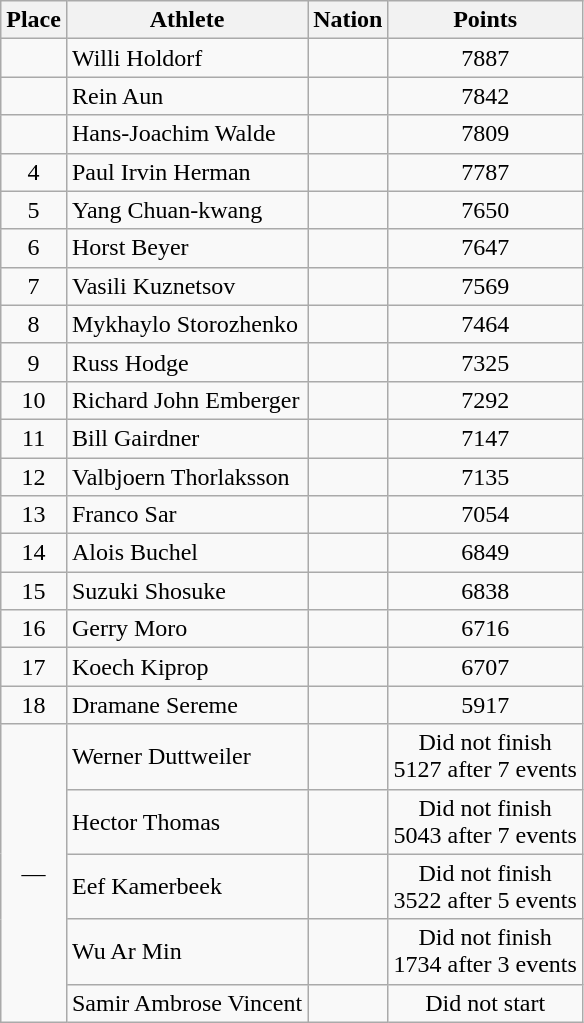<table class=wikitable>
<tr>
<th>Place</th>
<th>Athlete</th>
<th>Nation</th>
<th>Points</th>
</tr>
<tr align=center>
<td></td>
<td align=left>Willi Holdorf</td>
<td align=left></td>
<td>7887</td>
</tr>
<tr align=center>
<td></td>
<td align=left>Rein Aun</td>
<td align=left></td>
<td>7842</td>
</tr>
<tr align=center>
<td></td>
<td align=left>Hans-Joachim Walde</td>
<td align=left></td>
<td>7809</td>
</tr>
<tr align=center>
<td>4</td>
<td align=left>Paul Irvin Herman</td>
<td align=left></td>
<td>7787</td>
</tr>
<tr align=center>
<td>5</td>
<td align=left>Yang Chuan-kwang</td>
<td align=left></td>
<td>7650</td>
</tr>
<tr align=center>
<td>6</td>
<td align=left>Horst Beyer</td>
<td align=left></td>
<td>7647</td>
</tr>
<tr align=center>
<td>7</td>
<td align=left>Vasili Kuznetsov</td>
<td align=left></td>
<td>7569</td>
</tr>
<tr align=center>
<td>8</td>
<td align=left>Mykhaylo Storozhenko</td>
<td align=left></td>
<td>7464</td>
</tr>
<tr align=center>
<td>9</td>
<td align=left>Russ Hodge</td>
<td align=left></td>
<td>7325</td>
</tr>
<tr align=center>
<td>10</td>
<td align=left>Richard John Emberger</td>
<td align=left></td>
<td>7292</td>
</tr>
<tr align=center>
<td>11</td>
<td align=left>Bill Gairdner</td>
<td align=left></td>
<td>7147</td>
</tr>
<tr align=center>
<td>12</td>
<td align=left>Valbjoern Thorlaksson</td>
<td align=left></td>
<td>7135</td>
</tr>
<tr align=center>
<td>13</td>
<td align=left>Franco Sar</td>
<td align=left></td>
<td>7054</td>
</tr>
<tr align=center>
<td>14</td>
<td align=left>Alois Buchel</td>
<td align=left></td>
<td>6849</td>
</tr>
<tr align=center>
<td>15</td>
<td align=left>Suzuki Shosuke</td>
<td align=left></td>
<td>6838</td>
</tr>
<tr align=center>
<td>16</td>
<td align=left>Gerry Moro</td>
<td align=left></td>
<td>6716</td>
</tr>
<tr align=center>
<td>17</td>
<td align=left>Koech Kiprop</td>
<td align=left></td>
<td>6707</td>
</tr>
<tr align=center>
<td>18</td>
<td align=left>Dramane Sereme</td>
<td align=left></td>
<td>5917</td>
</tr>
<tr align=center>
<td rowspan=5>—</td>
<td align=left>Werner Duttweiler</td>
<td align=left></td>
<td>Did not finish <br> 5127 after 7 events</td>
</tr>
<tr align=center>
<td align=left>Hector Thomas</td>
<td align=left></td>
<td>Did not finish <br> 5043 after 7 events</td>
</tr>
<tr align=center>
<td align=left>Eef Kamerbeek</td>
<td align=left></td>
<td>Did not finish <br> 3522 after 5 events</td>
</tr>
<tr align=center>
<td align=left>Wu Ar Min</td>
<td align=left></td>
<td>Did not finish <br> 1734 after 3 events</td>
</tr>
<tr align=center>
<td align=left>Samir Ambrose Vincent</td>
<td align=left></td>
<td>Did not start</td>
</tr>
</table>
